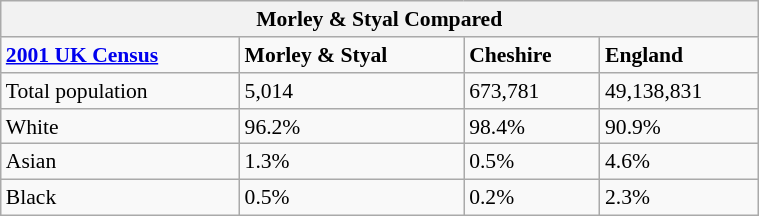<table class="wikitable" id="toc" style="float: right; margin-left: 1em; width: 40%; font-size: 90%;" cellspacing="5">
<tr>
<th colspan="4"><strong>Morley & Styal Compared</strong></th>
</tr>
<tr>
<td><strong><a href='#'>2001 UK Census</a></strong></td>
<td><strong>Morley & Styal</strong></td>
<td><strong>Cheshire</strong></td>
<td><strong>England</strong></td>
</tr>
<tr>
<td>Total population</td>
<td>5,014</td>
<td>673,781</td>
<td>49,138,831</td>
</tr>
<tr>
<td>White</td>
<td>96.2%</td>
<td>98.4%</td>
<td>90.9%</td>
</tr>
<tr>
<td>Asian</td>
<td>1.3%</td>
<td>0.5%</td>
<td>4.6%</td>
</tr>
<tr>
<td>Black</td>
<td>0.5%</td>
<td>0.2%</td>
<td>2.3%</td>
</tr>
</table>
